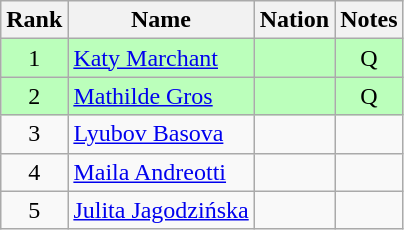<table class="wikitable sortable" style="text-align:center">
<tr>
<th>Rank</th>
<th>Name</th>
<th>Nation</th>
<th>Notes</th>
</tr>
<tr bgcolor=bbffbb>
<td>1</td>
<td align=left><a href='#'>Katy Marchant</a></td>
<td align=left></td>
<td>Q</td>
</tr>
<tr bgcolor=bbffbb>
<td>2</td>
<td align=left><a href='#'>Mathilde Gros</a></td>
<td align=left></td>
<td>Q</td>
</tr>
<tr>
<td>3</td>
<td align=left><a href='#'>Lyubov Basova</a></td>
<td align=left></td>
<td></td>
</tr>
<tr>
<td>4</td>
<td align=left><a href='#'>Maila Andreotti</a></td>
<td align=left></td>
<td></td>
</tr>
<tr>
<td>5</td>
<td align=left><a href='#'>Julita Jagodzińska</a></td>
<td align=left></td>
<td></td>
</tr>
</table>
